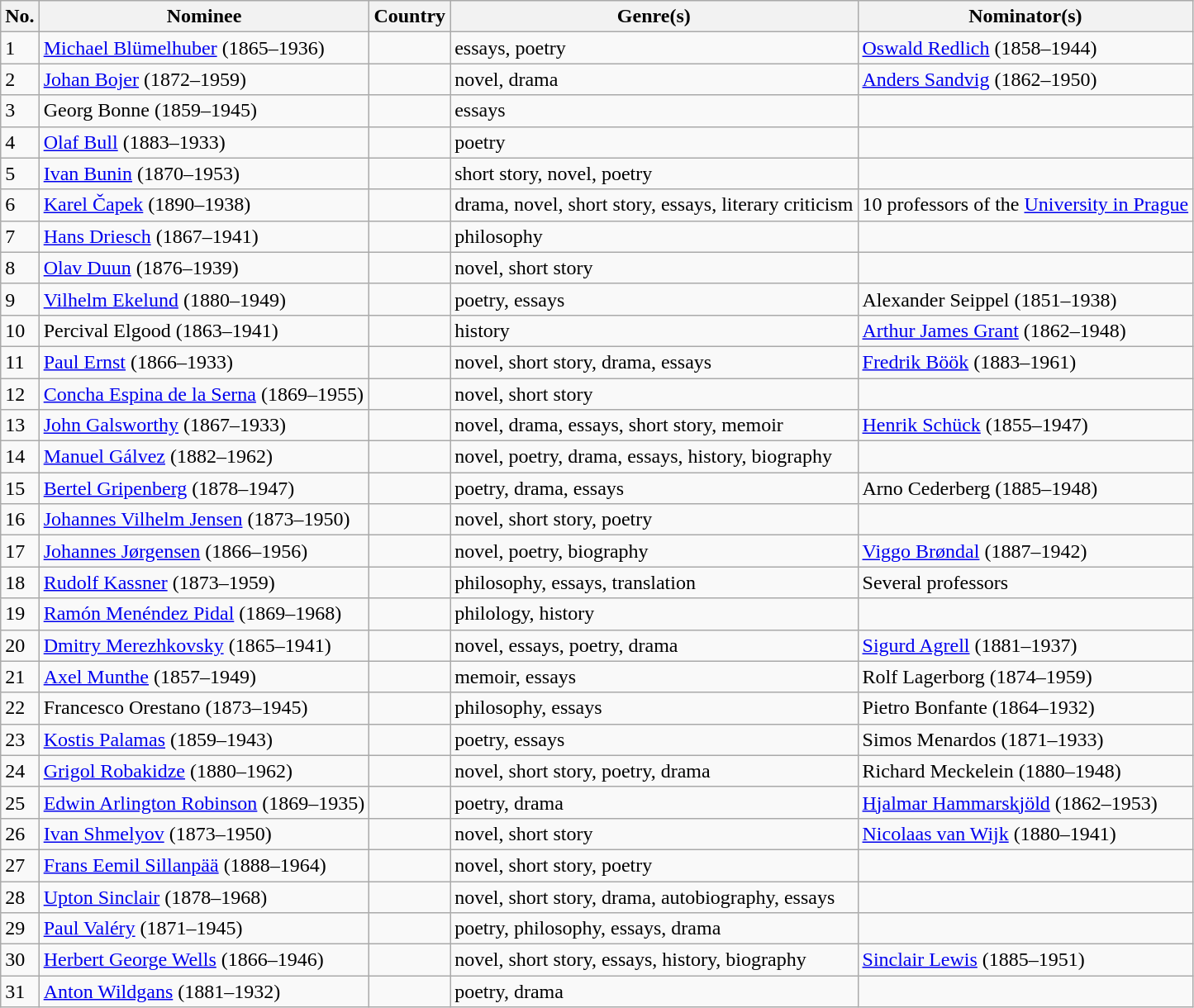<table class="sortable wikitable mw-collapsible">
<tr>
<th scope=col>No.</th>
<th scope=col>Nominee</th>
<th scope=col>Country</th>
<th scope=col>Genre(s)</th>
<th scope=col>Nominator(s)</th>
</tr>
<tr>
<td>1</td>
<td><a href='#'>Michael Blümelhuber</a> (1865–1936)</td>
<td></td>
<td>essays, poetry</td>
<td><a href='#'>Oswald Redlich</a> (1858–1944)</td>
</tr>
<tr>
<td>2</td>
<td><a href='#'>Johan Bojer</a> (1872–1959)</td>
<td></td>
<td>novel, drama</td>
<td><a href='#'>Anders Sandvig</a> (1862–1950)</td>
</tr>
<tr>
<td>3</td>
<td>Georg Bonne (1859–1945)</td>
<td></td>
<td>essays</td>
<td></td>
</tr>
<tr>
<td>4</td>
<td><a href='#'>Olaf Bull</a> (1883–1933)</td>
<td></td>
<td>poetry</td>
<td></td>
</tr>
<tr>
<td>5</td>
<td><a href='#'>Ivan Bunin</a> (1870–1953)</td>
<td></td>
<td>short story, novel, poetry</td>
<td></td>
</tr>
<tr>
<td>6</td>
<td><a href='#'>Karel Čapek</a> (1890–1938)</td>
<td></td>
<td>drama, novel, short story, essays, literary criticism</td>
<td>10 professors of the <a href='#'>University in Prague</a></td>
</tr>
<tr>
<td>7</td>
<td><a href='#'>Hans Driesch</a> (1867–1941)</td>
<td></td>
<td>philosophy</td>
<td></td>
</tr>
<tr>
<td>8</td>
<td><a href='#'>Olav Duun</a> (1876–1939)</td>
<td></td>
<td>novel, short story</td>
<td></td>
</tr>
<tr>
<td>9</td>
<td><a href='#'>Vilhelm Ekelund</a> (1880–1949)</td>
<td></td>
<td>poetry, essays</td>
<td>Alexander Seippel (1851–1938)</td>
</tr>
<tr>
<td>10</td>
<td>Percival Elgood (1863–1941)</td>
<td><br></td>
<td>history</td>
<td><a href='#'>Arthur James Grant</a> (1862–1948)</td>
</tr>
<tr>
<td>11</td>
<td><a href='#'>Paul Ernst</a> (1866–1933)</td>
<td></td>
<td>novel, short story, drama, essays</td>
<td><a href='#'>Fredrik Böök</a> (1883–1961)</td>
</tr>
<tr>
<td>12</td>
<td><a href='#'>Concha Espina de la Serna</a> (1869–1955)</td>
<td></td>
<td>novel, short story</td>
<td></td>
</tr>
<tr>
<td>13</td>
<td><a href='#'>John Galsworthy</a> (1867–1933)</td>
<td></td>
<td>novel, drama, essays, short story, memoir</td>
<td><a href='#'>Henrik Schück</a> (1855–1947)</td>
</tr>
<tr>
<td>14</td>
<td><a href='#'>Manuel Gálvez</a> (1882–1962)</td>
<td></td>
<td>novel, poetry, drama, essays, history, biography</td>
<td></td>
</tr>
<tr>
<td>15</td>
<td><a href='#'>Bertel Gripenberg</a> (1878–1947)</td>
<td><br></td>
<td>poetry, drama, essays</td>
<td>Arno Cederberg (1885–1948)</td>
</tr>
<tr>
<td>16</td>
<td><a href='#'>Johannes Vilhelm Jensen</a> (1873–1950)</td>
<td></td>
<td>novel, short story, poetry</td>
<td></td>
</tr>
<tr>
<td>17</td>
<td><a href='#'>Johannes Jørgensen</a> (1866–1956)</td>
<td></td>
<td>novel, poetry, biography</td>
<td><a href='#'>Viggo Brøndal</a> (1887–1942)</td>
</tr>
<tr>
<td>18</td>
<td><a href='#'>Rudolf Kassner</a> (1873–1959)</td>
<td></td>
<td>philosophy, essays, translation</td>
<td>Several professors</td>
</tr>
<tr>
<td>19</td>
<td><a href='#'>Ramón Menéndez Pidal</a> (1869–1968)</td>
<td></td>
<td>philology, history</td>
<td></td>
</tr>
<tr>
<td>20</td>
<td><a href='#'>Dmitry Merezhkovsky</a> (1865–1941)</td>
<td></td>
<td>novel, essays, poetry, drama</td>
<td><a href='#'>Sigurd Agrell</a> (1881–1937)</td>
</tr>
<tr>
<td>21</td>
<td><a href='#'>Axel Munthe</a> (1857–1949)</td>
<td><br></td>
<td>memoir, essays</td>
<td>Rolf Lagerborg (1874–1959)</td>
</tr>
<tr>
<td>22</td>
<td>Francesco Orestano (1873–1945)</td>
<td></td>
<td>philosophy, essays</td>
<td>Pietro Bonfante (1864–1932)</td>
</tr>
<tr>
<td>23</td>
<td><a href='#'>Kostis Palamas</a> (1859–1943)</td>
<td></td>
<td>poetry, essays</td>
<td>Simos Menardos (1871–1933)</td>
</tr>
<tr>
<td>24</td>
<td><a href='#'>Grigol Robakidze</a> (1880–1962)</td>
<td></td>
<td>novel, short story, poetry, drama</td>
<td>Richard Meckelein (1880–1948)</td>
</tr>
<tr>
<td>25</td>
<td><a href='#'>Edwin Arlington Robinson</a> (1869–1935)</td>
<td></td>
<td>poetry, drama</td>
<td><a href='#'>Hjalmar Hammarskjöld</a> (1862–1953)</td>
</tr>
<tr>
<td>26</td>
<td><a href='#'>Ivan Shmelyov</a> (1873–1950)</td>
<td><br></td>
<td>novel, short story</td>
<td><a href='#'>Nicolaas van Wijk</a> (1880–1941)</td>
</tr>
<tr>
<td>27</td>
<td><a href='#'>Frans Eemil Sillanpää</a> (1888–1964)</td>
<td></td>
<td>novel, short story, poetry</td>
<td></td>
</tr>
<tr>
<td>28</td>
<td><a href='#'>Upton Sinclair</a> (1878–1968)</td>
<td></td>
<td>novel, short story, drama, autobiography, essays</td>
<td></td>
</tr>
<tr>
<td>29</td>
<td><a href='#'>Paul Valéry</a> (1871–1945)</td>
<td></td>
<td>poetry, philosophy, essays, drama</td>
<td></td>
</tr>
<tr>
<td>30</td>
<td><a href='#'>Herbert George Wells</a> (1866–1946)</td>
<td></td>
<td>novel, short story, essays, history, biography</td>
<td> <a href='#'>Sinclair Lewis</a> (1885–1951)</td>
</tr>
<tr>
<td>31</td>
<td><a href='#'>Anton Wildgans</a> (1881–1932)</td>
<td></td>
<td>poetry, drama</td>
<td></td>
</tr>
</table>
